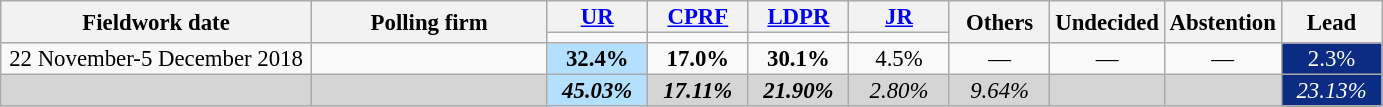<table class=wikitable style="font-size:95%; line-height:14px; text-align:center">
<tr>
<th style=width:200px; rowspan=2>Fieldwork date</th>
<th style=width:150px; rowspan=2>Polling firm</th>
<th style="width:60px;"><a href='#'>UR</a></th>
<th style="width:60px;"><a href='#'>CPRF</a></th>
<th style="width:60px;"><a href='#'>LDPR</a></th>
<th style="width:60px;"><a href='#'>JR</a></th>
<th style="width:60px;" rowspan=2>Others</th>
<th style="width:60px;" rowspan=2>Undecided</th>
<th style="width:60px;" rowspan=2>Abstention</th>
<th style="width:60px;" rowspan="2">Lead</th>
</tr>
<tr>
<td bgcolor=></td>
<td bgcolor=></td>
<td bgcolor=></td>
<td bgcolor=></td>
</tr>
<tr>
<td>22 November-5 December 2018</td>
<td> </td>
<td style="background:#B3E0FF"><strong>32.4%</strong></td>
<td><strong>17.0%</strong></td>
<td><strong>30.1%</strong></td>
<td>4.5%</td>
<td>—</td>
<td>—</td>
<td>—</td>
<td style="background:#0C2C84; color:white;">2.3%</td>
</tr>
<tr>
<td style="background:#D5D5D5"></td>
<td style="background:#D5D5D5"></td>
<td style="background:#B3E0FF"><strong><em>45.03%</em></strong></td>
<td style="background:#D5D5D5"><strong><em>17.11%</em></strong></td>
<td style="background:#D5D5D5"><strong><em>21.90%</em></strong></td>
<td style="background:#D5D5D5"><em>2.80%</em></td>
<td style="background:#D5D5D5"><em>9.64%</em></td>
<td style="background:#D5D5D5"></td>
<td style="background:#D5D5D5"></td>
<td style="background:#0C2C84; color:white;"><em>23.13%</em></td>
</tr>
</table>
